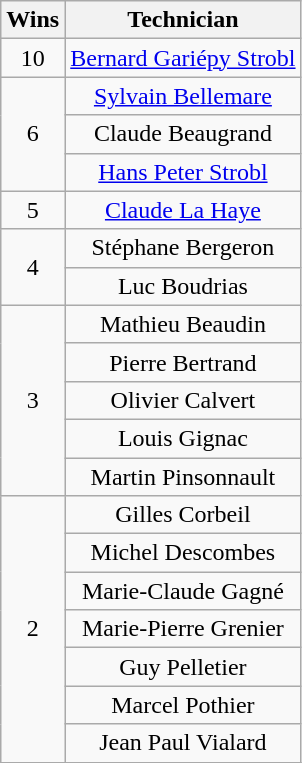<table class="wikitable" style="text-align:center;">
<tr>
<th scope="col" width="17">Wins</th>
<th scope="col" align="center">Technician</th>
</tr>
<tr>
<td rowspan="1" style="text-align:center;">10</td>
<td><a href='#'>Bernard Gariépy Strobl</a></td>
</tr>
<tr>
<td rowspan="3" style="text-align:center;">6</td>
<td><a href='#'>Sylvain Bellemare</a></td>
</tr>
<tr>
<td>Claude Beaugrand</td>
</tr>
<tr>
<td><a href='#'>Hans Peter Strobl</a></td>
</tr>
<tr>
<td rowspan="1" style="text-align:center;">5</td>
<td><a href='#'>Claude La Haye</a></td>
</tr>
<tr>
<td rowspan="2" style="text-align:center;">4</td>
<td>Stéphane Bergeron</td>
</tr>
<tr>
<td>Luc Boudrias</td>
</tr>
<tr>
<td rowspan="5" style="text-align:center;">3</td>
<td>Mathieu Beaudin</td>
</tr>
<tr>
<td>Pierre Bertrand</td>
</tr>
<tr>
<td>Olivier Calvert</td>
</tr>
<tr>
<td>Louis Gignac</td>
</tr>
<tr>
<td>Martin Pinsonnault</td>
</tr>
<tr>
<td rowspan="7" style="text-align:center;">2</td>
<td>Gilles Corbeil</td>
</tr>
<tr>
<td>Michel Descombes</td>
</tr>
<tr>
<td>Marie-Claude Gagné</td>
</tr>
<tr>
<td>Marie-Pierre Grenier</td>
</tr>
<tr>
<td>Guy Pelletier</td>
</tr>
<tr>
<td>Marcel Pothier</td>
</tr>
<tr>
<td>Jean Paul Vialard</td>
</tr>
<tr>
</tr>
</table>
